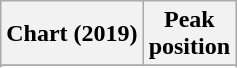<table class="wikitable sortable plainrowheaders" style="text-align:center">
<tr>
<th scope="col">Chart (2019)</th>
<th scope="col">Peak<br>position</th>
</tr>
<tr>
</tr>
<tr>
</tr>
<tr>
</tr>
<tr>
</tr>
<tr>
</tr>
<tr>
</tr>
</table>
